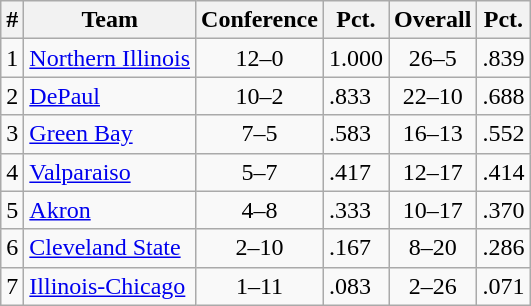<table class="wikitable">
<tr>
<th>#</th>
<th>Team</th>
<th>Conference</th>
<th>Pct.</th>
<th>Overall</th>
<th>Pct.</th>
</tr>
<tr>
<td>1</td>
<td><a href='#'>Northern Illinois</a></td>
<td style="text-align: center;">12–0</td>
<td>1.000</td>
<td style="text-align: center;">26–5</td>
<td>.839</td>
</tr>
<tr>
<td>2</td>
<td><a href='#'>DePaul</a></td>
<td style="text-align: center;">10–2</td>
<td>.833</td>
<td style="text-align: center;">22–10</td>
<td>.688</td>
</tr>
<tr>
<td>3</td>
<td><a href='#'>Green Bay</a></td>
<td style="text-align: center;">7–5</td>
<td>.583</td>
<td style="text-align: center;">16–13</td>
<td>.552</td>
</tr>
<tr>
<td>4</td>
<td><a href='#'>Valparaiso</a></td>
<td style="text-align: center;">5–7</td>
<td>.417</td>
<td style="text-align: center;">12–17</td>
<td>.414</td>
</tr>
<tr>
<td>5</td>
<td><a href='#'>Akron</a></td>
<td style="text-align: center;">4–8</td>
<td>.333</td>
<td style="text-align: center;">10–17</td>
<td>.370</td>
</tr>
<tr>
<td>6</td>
<td><a href='#'>Cleveland State</a></td>
<td style="text-align: center;">2–10</td>
<td>.167</td>
<td style="text-align: center;">8–20</td>
<td>.286</td>
</tr>
<tr>
<td>7</td>
<td><a href='#'>Illinois-Chicago</a></td>
<td style="text-align: center;">1–11</td>
<td>.083</td>
<td style="text-align: center;">2–26</td>
<td>.071</td>
</tr>
</table>
